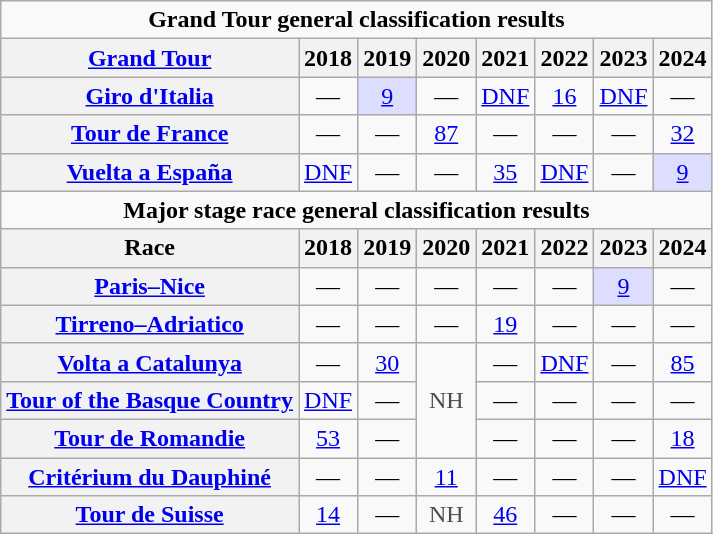<table class="wikitable plainrowheaders">
<tr>
<td colspan=8 align="center"><strong>Grand Tour general classification results</strong></td>
</tr>
<tr>
<th scope="col"><a href='#'>Grand Tour</a></th>
<th scope="col">2018</th>
<th scope="col">2019</th>
<th scope="col">2020</th>
<th scope="col">2021</th>
<th scope="col">2022</th>
<th scope="col">2023</th>
<th scope="col">2024</th>
</tr>
<tr style="text-align:center;">
<th scope="row"> <a href='#'>Giro d'Italia</a></th>
<td>—</td>
<td style="background:#ddf;"><a href='#'>9</a></td>
<td>—</td>
<td><a href='#'>DNF</a></td>
<td><a href='#'>16</a></td>
<td><a href='#'>DNF</a></td>
<td>—</td>
</tr>
<tr style="text-align:center;">
<th scope="row"> <a href='#'>Tour de France</a></th>
<td>—</td>
<td>—</td>
<td><a href='#'>87</a></td>
<td>—</td>
<td>—</td>
<td>—</td>
<td><a href='#'>32</a></td>
</tr>
<tr style="text-align:center;">
<th scope="row"> <a href='#'>Vuelta a España</a></th>
<td><a href='#'>DNF</a></td>
<td>—</td>
<td>—</td>
<td><a href='#'>35</a></td>
<td><a href='#'>DNF</a></td>
<td>—</td>
<td style="background:#ddf;"><a href='#'>9</a></td>
</tr>
<tr>
<td colspan=8 align="center"><strong>Major stage race general classification results</strong></td>
</tr>
<tr>
<th>Race</th>
<th scope="col">2018</th>
<th scope="col">2019</th>
<th scope="col">2020</th>
<th scope="col">2021</th>
<th scope="col">2022</th>
<th scope="col">2023</th>
<th scope="col">2024</th>
</tr>
<tr style="text-align:center;">
<th scope="row"> <a href='#'>Paris–Nice</a></th>
<td>—</td>
<td>—</td>
<td>—</td>
<td>—</td>
<td>—</td>
<td style="background:#ddf;"><a href='#'>9</a></td>
<td>—</td>
</tr>
<tr style="text-align:center;">
<th scope="row"> <a href='#'>Tirreno–Adriatico</a></th>
<td>—</td>
<td>—</td>
<td>—</td>
<td><a href='#'>19</a></td>
<td>—</td>
<td>—</td>
<td>—</td>
</tr>
<tr style="text-align:center;">
<th scope="row"> <a href='#'>Volta a Catalunya</a></th>
<td>—</td>
<td><a href='#'>30</a></td>
<td style="color:#4d4d4d;" rowspan=3>NH</td>
<td>—</td>
<td><a href='#'>DNF</a></td>
<td>—</td>
<td><a href='#'>85</a></td>
</tr>
<tr style="text-align:center;">
<th scope="row"> <a href='#'>Tour of the Basque Country</a></th>
<td><a href='#'>DNF</a></td>
<td>—</td>
<td>—</td>
<td>—</td>
<td>—</td>
<td>—</td>
</tr>
<tr style="text-align:center;">
<th scope="row"> <a href='#'>Tour de Romandie</a></th>
<td><a href='#'>53</a></td>
<td>—</td>
<td>—</td>
<td>—</td>
<td>—</td>
<td><a href='#'>18</a></td>
</tr>
<tr style="text-align:center;">
<th scope="row"> <a href='#'>Critérium du Dauphiné</a></th>
<td>—</td>
<td>—</td>
<td><a href='#'>11</a></td>
<td>—</td>
<td>—</td>
<td>—</td>
<td><a href='#'>DNF</a></td>
</tr>
<tr style="text-align:center;">
<th scope="row"> <a href='#'>Tour de Suisse</a></th>
<td><a href='#'>14</a></td>
<td>—</td>
<td style="color:#4d4d4d;">NH</td>
<td><a href='#'>46</a></td>
<td>—</td>
<td>—</td>
<td>—</td>
</tr>
</table>
